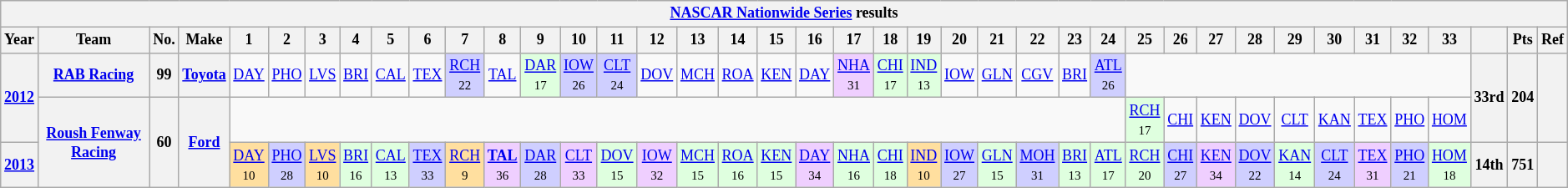<table class="wikitable" style="text-align:center; font-size:75%">
<tr>
<th colspan=40><a href='#'>NASCAR Nationwide Series</a> results</th>
</tr>
<tr>
<th>Year</th>
<th>Team</th>
<th>No.</th>
<th>Make</th>
<th>1</th>
<th>2</th>
<th>3</th>
<th>4</th>
<th>5</th>
<th>6</th>
<th>7</th>
<th>8</th>
<th>9</th>
<th>10</th>
<th>11</th>
<th>12</th>
<th>13</th>
<th>14</th>
<th>15</th>
<th>16</th>
<th>17</th>
<th>18</th>
<th>19</th>
<th>20</th>
<th>21</th>
<th>22</th>
<th>23</th>
<th>24</th>
<th>25</th>
<th>26</th>
<th>27</th>
<th>28</th>
<th>29</th>
<th>30</th>
<th>31</th>
<th>32</th>
<th>33</th>
<th></th>
<th>Pts</th>
<th>Ref</th>
</tr>
<tr>
<th rowspan=2><a href='#'>2012</a></th>
<th><a href='#'>RAB Racing</a></th>
<th>99</th>
<th><a href='#'>Toyota</a></th>
<td><a href='#'>DAY</a></td>
<td><a href='#'>PHO</a></td>
<td><a href='#'>LVS</a></td>
<td><a href='#'>BRI</a></td>
<td><a href='#'>CAL</a></td>
<td><a href='#'>TEX</a></td>
<td style="background:#CFCFFF;"><a href='#'>RCH</a><br><small>22</small></td>
<td><a href='#'>TAL</a></td>
<td style="background:#DFFFDF;"><a href='#'>DAR</a><br><small>17</small></td>
<td style="background:#CFCFFF;"><a href='#'>IOW</a><br><small>26</small></td>
<td style="background:#CFCFFF;"><a href='#'>CLT</a><br><small>24</small></td>
<td><a href='#'>DOV</a></td>
<td><a href='#'>MCH</a></td>
<td><a href='#'>ROA</a></td>
<td><a href='#'>KEN</a></td>
<td><a href='#'>DAY</a></td>
<td style="background:#EFCFFF;"><a href='#'>NHA</a><br><small>31</small></td>
<td style="background:#DFFFDF;"><a href='#'>CHI</a><br><small>17</small></td>
<td style="background:#DFFFDF;"><a href='#'>IND</a><br><small>13</small></td>
<td><a href='#'>IOW</a></td>
<td><a href='#'>GLN</a></td>
<td><a href='#'>CGV</a></td>
<td><a href='#'>BRI</a></td>
<td style="background:#CFCFFF;"><a href='#'>ATL</a><br><small>26</small></td>
<td colspan=9></td>
<th rowspan=2>33rd</th>
<th rowspan=2>204</th>
<th rowspan=2></th>
</tr>
<tr>
<th rowspan=2><a href='#'>Roush Fenway Racing</a></th>
<th rowspan=2>60</th>
<th rowspan=2><a href='#'>Ford</a></th>
<td colspan=24></td>
<td style="background:#DFFFDF;"><a href='#'>RCH</a><br><small>17</small></td>
<td><a href='#'>CHI</a></td>
<td><a href='#'>KEN</a></td>
<td><a href='#'>DOV</a></td>
<td><a href='#'>CLT</a></td>
<td><a href='#'>KAN</a></td>
<td><a href='#'>TEX</a></td>
<td><a href='#'>PHO</a></td>
<td><a href='#'>HOM</a></td>
</tr>
<tr>
<th><a href='#'>2013</a></th>
<td style="background:#FFDF9F;"><a href='#'>DAY</a><br><small>10</small></td>
<td style="background:#CFCFFF;"><a href='#'>PHO</a><br><small>28</small></td>
<td style="background:#FFDF9F;"><a href='#'>LVS</a><br><small>10</small></td>
<td style="background:#DFFFDF;"><a href='#'>BRI</a><br><small>16</small></td>
<td style="background:#DFFFDF;"><a href='#'>CAL</a><br><small>13</small></td>
<td style="background:#CFCFFF;"><a href='#'>TEX</a><br><small>33</small></td>
<td style="background:#FFDF9F;"><a href='#'>RCH</a><br><small>9</small></td>
<td style="background:#EFCFFF;"><strong><a href='#'>TAL</a></strong><br><small>36</small></td>
<td style="background:#CFCFFF;"><a href='#'>DAR</a><br><small>28</small></td>
<td style="background:#EFCFFF;"><a href='#'>CLT</a><br><small>33</small></td>
<td style="background:#DFFFDF;"><a href='#'>DOV</a><br><small>15</small></td>
<td style="background:#EFCFFF;"><a href='#'>IOW</a><br><small>32</small></td>
<td style="background:#DFFFDF;"><a href='#'>MCH</a><br><small>15</small></td>
<td style="background:#DFFFDF;"><a href='#'>ROA</a><br><small>16</small></td>
<td style="background:#DFFFDF;"><a href='#'>KEN</a><br><small>15</small></td>
<td style="background:#EFCFFF;"><a href='#'>DAY</a><br><small>34</small></td>
<td style="background:#DFFFDF;"><a href='#'>NHA</a><br><small>16</small></td>
<td style="background:#DFFFDF;"><a href='#'>CHI</a><br><small>18</small></td>
<td style="background:#FFDF9F;"><a href='#'>IND</a><br><small>10</small></td>
<td style="background:#CFCFFF;"><a href='#'>IOW</a><br><small>27</small></td>
<td style="background:#DFFFDF;"><a href='#'>GLN</a><br><small>15</small></td>
<td style="background:#CFCFFF;"><a href='#'>MOH</a><br><small>31</small></td>
<td style="background:#DFFFDF;"><a href='#'>BRI</a><br><small>13</small></td>
<td style="background:#DFFFDF;"><a href='#'>ATL</a><br><small>17</small></td>
<td style="background:#DFFFDF;"><a href='#'>RCH</a><br><small>20</small></td>
<td style="background:#CFCFFF;"><a href='#'>CHI</a><br><small>27</small></td>
<td style="background:#EFCFFF;"><a href='#'>KEN</a><br><small>34</small></td>
<td style="background:#CFCFFF;"><a href='#'>DOV</a><br><small>22</small></td>
<td style="background:#DFFFDF;"><a href='#'>KAN</a><br><small>14</small></td>
<td style="background:#CFCFFF;"><a href='#'>CLT</a><br><small>24</small></td>
<td style="background:#EFCFFF;"><a href='#'>TEX</a><br><small>31</small></td>
<td style="background:#CFCFFF;"><a href='#'>PHO</a><br><small>21</small></td>
<td style="background:#DFFFDF;"><a href='#'>HOM</a><br><small>18</small></td>
<th>14th</th>
<th>751</th>
<th></th>
</tr>
</table>
